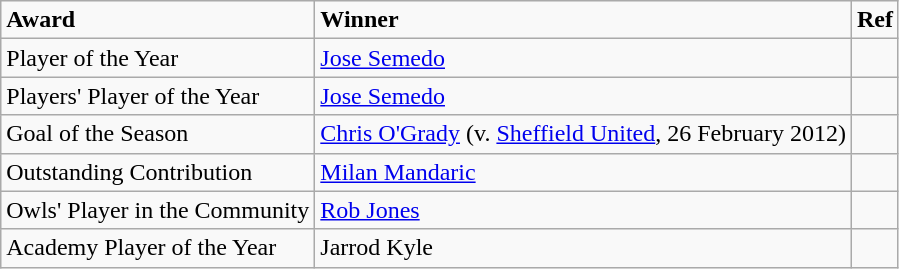<table class="wikitable">
<tr>
<td><strong>Award</strong></td>
<td><strong>Winner</strong></td>
<td><strong>Ref</strong></td>
</tr>
<tr>
<td>Player of the Year</td>
<td> <a href='#'>Jose Semedo</a></td>
<td></td>
</tr>
<tr>
<td>Players' Player of the Year</td>
<td> <a href='#'>Jose Semedo</a></td>
<td></td>
</tr>
<tr>
<td>Goal of the Season</td>
<td> <a href='#'>Chris O'Grady</a> (v. <a href='#'>Sheffield United</a>, 26 February 2012)</td>
<td></td>
</tr>
<tr>
<td>Outstanding Contribution</td>
<td> <a href='#'>Milan Mandaric</a></td>
<td></td>
</tr>
<tr>
<td>Owls' Player in the Community</td>
<td> <a href='#'>Rob Jones</a></td>
<td></td>
</tr>
<tr>
<td>Academy Player of the Year</td>
<td> Jarrod Kyle</td>
<td></td>
</tr>
</table>
